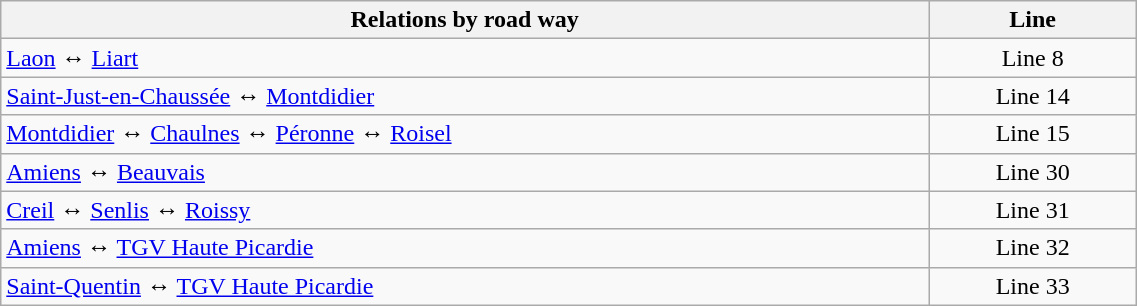<table class="wikitable" width="60%">
<tr>
<th scope=col width="49%">Relations by road way</th>
<th scope=col width="11%">Line</th>
</tr>
<tr>
<td><a href='#'>Laon</a> ↔ <a href='#'>Liart</a></td>
<td align="center">Line 8</td>
</tr>
<tr>
<td><a href='#'>Saint-Just-en-Chaussée</a> ↔ <a href='#'>Montdidier</a></td>
<td align="center">Line 14</td>
</tr>
<tr>
<td><a href='#'>Montdidier</a> ↔ <a href='#'>Chaulnes</a> ↔ <a href='#'>Péronne</a> ↔ <a href='#'>Roisel</a></td>
<td align="center">Line 15</td>
</tr>
<tr>
<td><a href='#'>Amiens</a> ↔ <a href='#'>Beauvais</a></td>
<td align="center">Line 30</td>
</tr>
<tr>
<td><a href='#'>Creil</a> ↔ <a href='#'>Senlis</a> ↔ <a href='#'>Roissy</a></td>
<td align="center">Line 31</td>
</tr>
<tr>
<td><a href='#'>Amiens</a> ↔ <a href='#'>TGV Haute Picardie</a></td>
<td align="center">Line 32</td>
</tr>
<tr>
<td><a href='#'>Saint-Quentin</a> ↔ <a href='#'>TGV Haute Picardie</a></td>
<td align="center">Line 33</td>
</tr>
</table>
